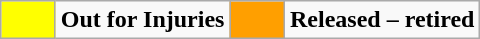<table class="wikitable" style="text-align: right;">
<tr>
<td bgcolor=#FFFF00 style="width: 29px;"></td>
<td><strong>Out for Injuries</strong></td>
<td bgcolor=#FF9F00 style="width: 29px;"></td>
<td><strong>Released – retired</strong></td>
</tr>
</table>
